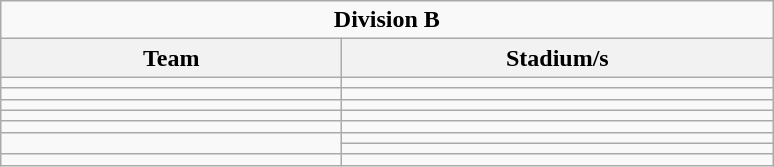<table class="wikitable">
<tr>
<td colspan=3 align=center><strong>Division B</strong></td>
</tr>
<tr>
<th width="220">Team</th>
<th width="280">Stadium/s</th>
</tr>
<tr>
<td></td>
<td></td>
</tr>
<tr>
<td></td>
<td></td>
</tr>
<tr>
<td></td>
<td></td>
</tr>
<tr>
<td></td>
<td></td>
</tr>
<tr>
<td></td>
<td></td>
</tr>
<tr>
<td rowspan=2></td>
<td></td>
</tr>
<tr>
<td></td>
</tr>
<tr>
<td></td>
<td></td>
</tr>
</table>
